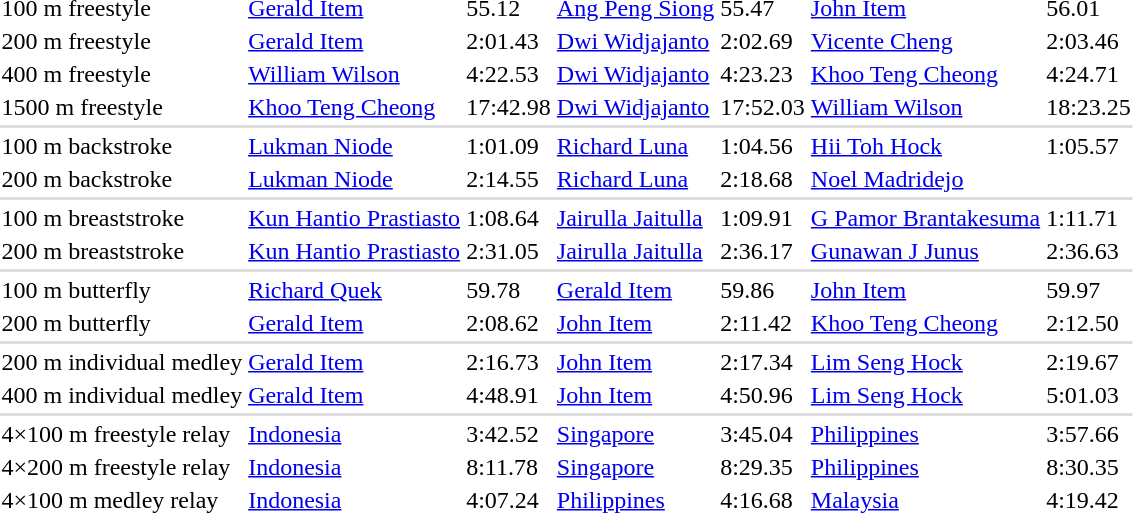<table>
<tr>
<td>100 m freestyle</td>
<td> <a href='#'>Gerald Item</a></td>
<td>55.12</td>
<td> <a href='#'>Ang Peng Siong</a></td>
<td>55.47</td>
<td> <a href='#'>John Item</a></td>
<td>56.01</td>
</tr>
<tr>
<td>200 m freestyle</td>
<td> <a href='#'>Gerald Item</a></td>
<td>2:01.43</td>
<td> <a href='#'>Dwi Widjajanto</a></td>
<td>2:02.69</td>
<td> <a href='#'>Vicente Cheng</a></td>
<td>2:03.46</td>
</tr>
<tr>
<td>400 m freestyle</td>
<td> <a href='#'>William Wilson</a></td>
<td>4:22.53</td>
<td> <a href='#'>Dwi Widjajanto</a></td>
<td>4:23.23</td>
<td> <a href='#'>Khoo Teng Cheong</a></td>
<td>4:24.71</td>
</tr>
<tr>
<td>1500 m freestyle</td>
<td> <a href='#'>Khoo Teng Cheong</a></td>
<td>17:42.98</td>
<td> <a href='#'>Dwi Widjajanto</a></td>
<td>17:52.03</td>
<td> <a href='#'>William Wilson</a></td>
<td>18:23.25</td>
</tr>
<tr bgcolor=#DDDDDD>
<td colspan=7></td>
</tr>
<tr>
<td>100 m backstroke</td>
<td> <a href='#'>Lukman Niode</a></td>
<td>1:01.09</td>
<td> <a href='#'>Richard Luna</a></td>
<td>1:04.56</td>
<td> <a href='#'>Hii Toh Hock</a></td>
<td>1:05.57</td>
</tr>
<tr>
<td>200 m backstroke</td>
<td> <a href='#'>Lukman Niode</a></td>
<td>2:14.55</td>
<td> <a href='#'>Richard Luna</a></td>
<td>2:18.68</td>
<td> <a href='#'>Noel Madridejo</a></td>
<td></td>
</tr>
<tr bgcolor=#DDDDDD>
<td colspan=7></td>
</tr>
<tr>
<td>100 m breaststroke</td>
<td> <a href='#'>Kun Hantio Prastiasto</a></td>
<td>1:08.64</td>
<td> <a href='#'>Jairulla Jaitulla</a></td>
<td>1:09.91</td>
<td> <a href='#'>G Pamor Brantakesuma</a></td>
<td>1:11.71</td>
</tr>
<tr>
<td>200 m breaststroke</td>
<td> <a href='#'>Kun Hantio Prastiasto</a></td>
<td>2:31.05</td>
<td> <a href='#'>Jairulla Jaitulla</a></td>
<td>2:36.17</td>
<td> <a href='#'>Gunawan J Junus</a></td>
<td>2:36.63</td>
</tr>
<tr bgcolor=#DDDDDD>
<td colspan=7></td>
</tr>
<tr>
<td>100 m butterfly</td>
<td> <a href='#'>Richard Quek</a></td>
<td>59.78</td>
<td> <a href='#'>Gerald Item</a></td>
<td>59.86</td>
<td> <a href='#'>John Item</a></td>
<td>59.97</td>
</tr>
<tr>
<td>200 m butterfly</td>
<td> <a href='#'>Gerald Item</a></td>
<td>2:08.62</td>
<td> <a href='#'>John Item</a></td>
<td>2:11.42</td>
<td> <a href='#'>Khoo Teng Cheong</a></td>
<td>2:12.50</td>
</tr>
<tr bgcolor=#DDDDDD>
<td colspan=7></td>
</tr>
<tr>
<td>200 m individual medley</td>
<td> <a href='#'>Gerald Item</a></td>
<td>2:16.73</td>
<td> <a href='#'>John Item</a></td>
<td>2:17.34</td>
<td> <a href='#'>Lim Seng Hock</a></td>
<td>2:19.67</td>
</tr>
<tr>
<td>400 m individual medley</td>
<td> <a href='#'>Gerald Item</a></td>
<td>4:48.91</td>
<td> <a href='#'>John Item</a></td>
<td>4:50.96</td>
<td> <a href='#'>Lim Seng Hock</a></td>
<td>5:01.03</td>
</tr>
<tr bgcolor=#DDDDDD>
<td colspan=7></td>
</tr>
<tr>
<td>4×100 m freestyle relay</td>
<td> <a href='#'>Indonesia</a></td>
<td>3:42.52</td>
<td> <a href='#'>Singapore</a></td>
<td>3:45.04</td>
<td> <a href='#'>Philippines</a></td>
<td>3:57.66</td>
</tr>
<tr>
<td>4×200 m freestyle relay</td>
<td> <a href='#'>Indonesia</a></td>
<td>8:11.78</td>
<td> <a href='#'>Singapore</a></td>
<td>8:29.35</td>
<td> <a href='#'>Philippines</a></td>
<td>8:30.35</td>
</tr>
<tr>
<td>4×100 m medley relay</td>
<td> <a href='#'>Indonesia</a></td>
<td>4:07.24</td>
<td> <a href='#'>Philippines</a></td>
<td>4:16.68</td>
<td> <a href='#'>Malaysia</a></td>
<td>4:19.42</td>
</tr>
</table>
